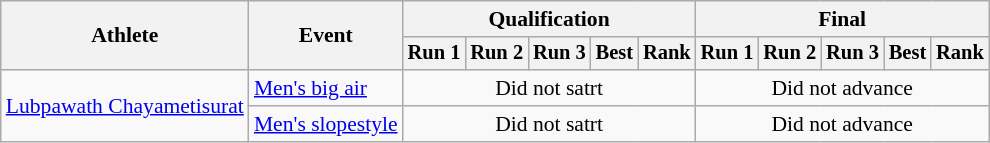<table class=wikitable style="font-size:90%; text-align:center">
<tr>
<th rowspan=2>Athlete</th>
<th rowspan=2>Event</th>
<th colspan=5>Qualification</th>
<th colspan=5>Final</th>
</tr>
<tr style=font-size:95%>
<th>Run 1</th>
<th>Run 2</th>
<th>Run 3</th>
<th>Best</th>
<th>Rank</th>
<th>Run 1</th>
<th>Run 2</th>
<th>Run 3</th>
<th>Best</th>
<th>Rank</th>
</tr>
<tr>
<td align=left rowspan=2><a href='#'>Lubpawath Chayametisurat</a></td>
<td align=left><a href='#'>Men's big air</a></td>
<td colspan=5>Did not satrt</td>
<td colspan=5>Did not advance</td>
</tr>
<tr>
<td align=left><a href='#'>Men's slopestyle</a></td>
<td colspan=5>Did not satrt</td>
<td colspan=5>Did not advance</td>
</tr>
</table>
